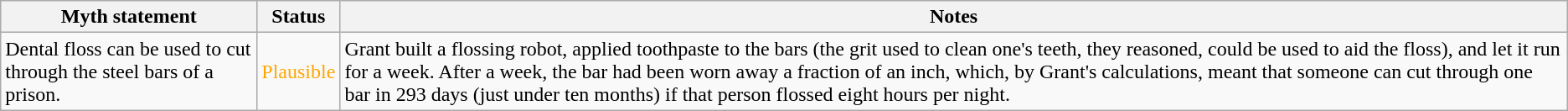<table class="wikitable plainrowheaders">
<tr>
<th>Myth statement</th>
<th>Status</th>
<th>Notes</th>
</tr>
<tr>
<td>Dental floss can be used to cut through the steel bars of a prison.</td>
<td style="color:orange">Plausible</td>
<td>Grant built a flossing robot, applied toothpaste to the bars (the grit used to clean one's teeth, they reasoned, could be used to aid the floss), and let it run for a week. After a week, the bar had been worn away a fraction of an inch, which, by Grant's calculations, meant that someone can cut through one bar in 293 days (just under ten months) if that person flossed eight hours per night.</td>
</tr>
</table>
